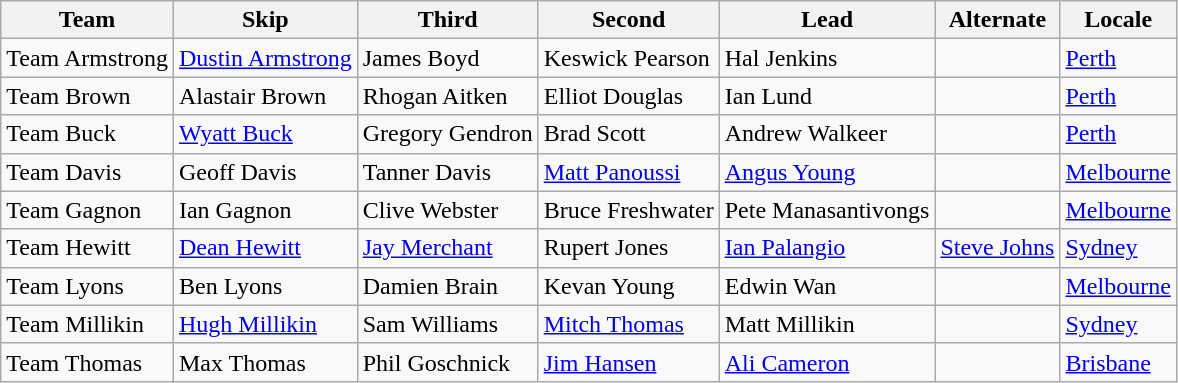<table class="wikitable">
<tr>
<th>Team</th>
<th>Skip</th>
<th>Third</th>
<th>Second</th>
<th>Lead</th>
<th>Alternate</th>
<th>Locale</th>
</tr>
<tr>
<td>Team Armstrong</td>
<td><a href='#'>Dustin Armstrong</a></td>
<td>James Boyd</td>
<td>Keswick Pearson</td>
<td>Hal Jenkins</td>
<td></td>
<td> <a href='#'>Perth</a></td>
</tr>
<tr>
<td>Team Brown</td>
<td>Alastair Brown</td>
<td>Rhogan Aitken</td>
<td>Elliot Douglas</td>
<td>Ian Lund</td>
<td></td>
<td> <a href='#'>Perth</a></td>
</tr>
<tr>
<td>Team Buck</td>
<td><a href='#'>Wyatt Buck</a></td>
<td>Gregory Gendron</td>
<td>Brad Scott</td>
<td>Andrew Walkeer</td>
<td></td>
<td> <a href='#'>Perth</a></td>
</tr>
<tr>
<td>Team Davis</td>
<td>Geoff Davis</td>
<td>Tanner Davis</td>
<td><a href='#'>Matt Panoussi</a></td>
<td><a href='#'>Angus Young</a></td>
<td></td>
<td> <a href='#'>Melbourne</a></td>
</tr>
<tr>
<td>Team Gagnon</td>
<td>Ian Gagnon</td>
<td>Clive Webster</td>
<td>Bruce Freshwater</td>
<td>Pete Manasantivongs</td>
<td></td>
<td> <a href='#'>Melbourne</a></td>
</tr>
<tr>
<td>Team Hewitt</td>
<td><a href='#'>Dean Hewitt</a></td>
<td><a href='#'>Jay Merchant</a></td>
<td>Rupert Jones</td>
<td><a href='#'>Ian Palangio</a></td>
<td><a href='#'>Steve Johns</a></td>
<td> <a href='#'>Sydney</a></td>
</tr>
<tr>
<td>Team Lyons</td>
<td>Ben Lyons</td>
<td>Damien Brain</td>
<td>Kevan Young</td>
<td>Edwin Wan</td>
<td></td>
<td> <a href='#'>Melbourne</a></td>
</tr>
<tr>
<td>Team Millikin</td>
<td><a href='#'>Hugh Millikin</a></td>
<td>Sam Williams</td>
<td><a href='#'>Mitch Thomas</a></td>
<td>Matt Millikin</td>
<td></td>
<td> <a href='#'>Sydney</a></td>
</tr>
<tr>
<td>Team Thomas</td>
<td>Max Thomas</td>
<td>Phil Goschnick</td>
<td><a href='#'>Jim Hansen</a></td>
<td><a href='#'>Ali Cameron</a></td>
<td></td>
<td> <a href='#'>Brisbane</a></td>
</tr>
</table>
